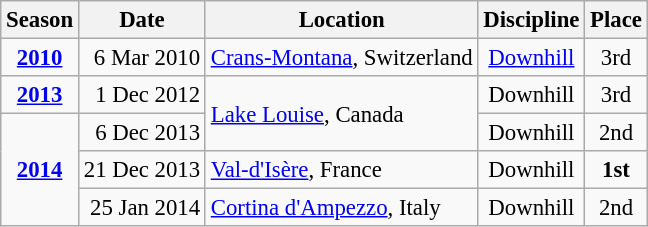<table class="wikitable" style="text-align:center; font-size:95%;">
<tr>
<th>Season</th>
<th>Date</th>
<th>Location</th>
<th>Discipline</th>
<th>Place</th>
</tr>
<tr>
<td><strong><a href='#'>2010</a></strong></td>
<td align=right>6 Mar 2010</td>
<td align=left><a href='#'>Crans-Montana</a>, Switzerland</td>
<td><a href='#'>Downhill</a></td>
<td>3rd</td>
</tr>
<tr>
<td><strong><a href='#'>2013</a></strong></td>
<td align=right>1 Dec 2012</td>
<td style="text-align:left;" rowspan="2"><a href='#'>Lake Louise</a>, Canada</td>
<td>Downhill</td>
<td>3rd</td>
</tr>
<tr>
<td rowspan=3><strong><a href='#'>2014</a></strong></td>
<td align=right>6 Dec 2013</td>
<td>Downhill</td>
<td>2nd</td>
</tr>
<tr>
<td style="text-align:right; background:#BOEOE6;">21 Dec 2013</td>
<td align=left><a href='#'>Val-d'Isère</a>, France</td>
<td style="background:#BOEOE6;">Downhill</td>
<td style="background:#BOEOE6;"><strong>1st</strong></td>
</tr>
<tr>
<td align=right>25 Jan 2014</td>
<td align=left><a href='#'>Cortina d'Ampezzo</a>, Italy</td>
<td>Downhill</td>
<td>2nd</td>
</tr>
</table>
